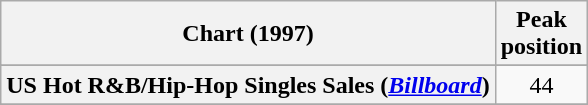<table class="wikitable">
<tr>
<th>Chart (1997)</th>
<th>Peak<br>position</th>
</tr>
<tr>
</tr>
<tr>
</tr>
<tr>
</tr>
<tr>
<th>US Hot R&B/Hip-Hop Singles Sales (<a href='#'><em>Billboard</em></a>)</th>
<td align="center">44</td>
</tr>
<tr>
</tr>
</table>
